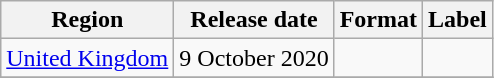<table class="wikitable">
<tr>
<th>Region</th>
<th>Release date</th>
<th>Format</th>
<th>Label</th>
</tr>
<tr>
<td><a href='#'>United Kingdom</a></td>
<td>9 October 2020</td>
<td></td>
<td></td>
</tr>
<tr>
</tr>
</table>
